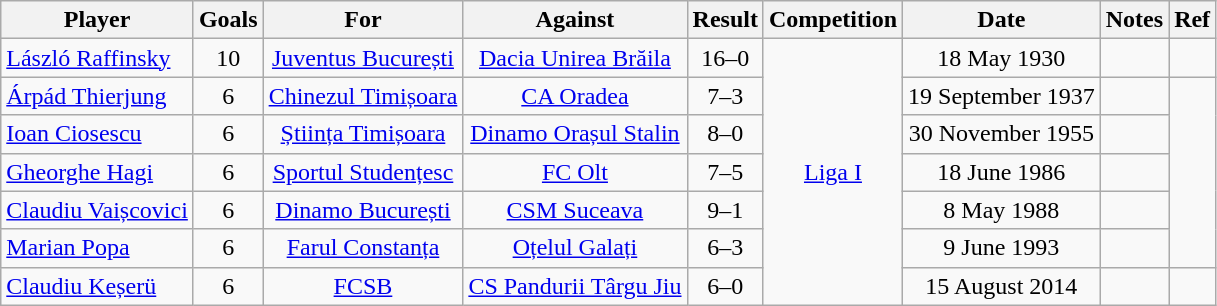<table class="wikitable" style="text-align:center;">
<tr>
<th>Player</th>
<th>Goals</th>
<th>For</th>
<th>Against</th>
<th>Result</th>
<th>Competition</th>
<th>Date</th>
<th>Notes</th>
<th>Ref</th>
</tr>
<tr>
<td align="left"><a href='#'>László Raffinsky</a></td>
<td>10</td>
<td><a href='#'>Juventus București</a></td>
<td><a href='#'>Dacia Unirea Brăila</a></td>
<td>16–0</td>
<td rowspan="7"><a href='#'>Liga I</a></td>
<td>18 May 1930</td>
<td></td>
<td></td>
</tr>
<tr>
<td align="left"><a href='#'>Árpád Thierjung</a></td>
<td>6</td>
<td><a href='#'>Chinezul Timișoara</a></td>
<td><a href='#'>CA Oradea</a></td>
<td>7–3</td>
<td>19 September 1937</td>
<td></td>
</tr>
<tr>
<td align="left"><a href='#'>Ioan Ciosescu</a></td>
<td>6</td>
<td><a href='#'>Știința Timișoara</a></td>
<td><a href='#'>Dinamo Orașul Stalin</a></td>
<td>8–0</td>
<td>30 November 1955</td>
<td></td>
</tr>
<tr>
<td align="left"><a href='#'>Gheorghe Hagi</a></td>
<td>6</td>
<td><a href='#'>Sportul Studențesc</a></td>
<td><a href='#'>FC Olt</a></td>
<td>7–5</td>
<td>18 June 1986</td>
<td></td>
</tr>
<tr>
<td align="left"><a href='#'>Claudiu Vaișcovici</a></td>
<td>6</td>
<td><a href='#'>Dinamo București</a></td>
<td><a href='#'>CSM Suceava</a></td>
<td>9–1</td>
<td>8 May 1988</td>
<td></td>
</tr>
<tr>
<td align="left"><a href='#'>Marian Popa</a></td>
<td>6</td>
<td><a href='#'>Farul Constanța</a></td>
<td><a href='#'>Oțelul Galați</a></td>
<td>6–3</td>
<td>9 June 1993</td>
<td></td>
</tr>
<tr>
<td align="left"><a href='#'>Claudiu Keșerü</a></td>
<td>6</td>
<td><a href='#'>FCSB</a></td>
<td><a href='#'>CS Pandurii Târgu Jiu</a></td>
<td>6–0</td>
<td>15 August 2014</td>
<td></td>
<td></td>
</tr>
</table>
